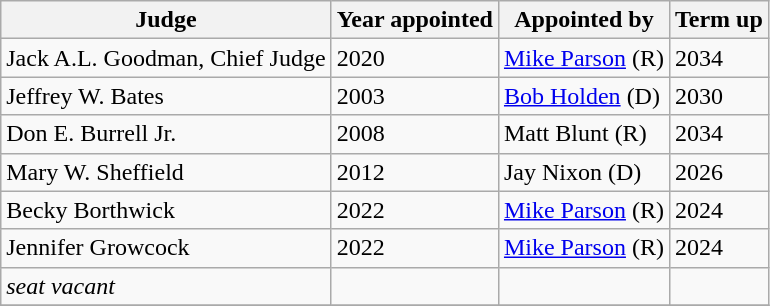<table class="wikitable">
<tr>
<th>Judge</th>
<th>Year appointed</th>
<th>Appointed by</th>
<th>Term up</th>
</tr>
<tr>
<td>Jack A.L. Goodman, Chief Judge</td>
<td>2020</td>
<td><a href='#'>Mike Parson</a> (R)</td>
<td>2034</td>
</tr>
<tr>
<td>Jeffrey W. Bates</td>
<td>2003</td>
<td><a href='#'>Bob Holden</a> (D)</td>
<td>2030</td>
</tr>
<tr>
<td>Don E. Burrell Jr.</td>
<td>2008</td>
<td>Matt Blunt (R)</td>
<td>2034</td>
</tr>
<tr>
<td>Mary W. Sheffield</td>
<td>2012</td>
<td>Jay Nixon (D)</td>
<td>2026</td>
</tr>
<tr>
<td>Becky Borthwick</td>
<td>2022</td>
<td><a href='#'>Mike Parson</a> (R)</td>
<td>2024</td>
</tr>
<tr>
<td>Jennifer Growcock</td>
<td>2022</td>
<td><a href='#'>Mike Parson</a> (R)</td>
<td>2024</td>
</tr>
<tr>
<td><em>seat vacant</em></td>
<td align="center"></td>
<td align="center"></td>
<td align="center"></td>
</tr>
<tr>
</tr>
</table>
